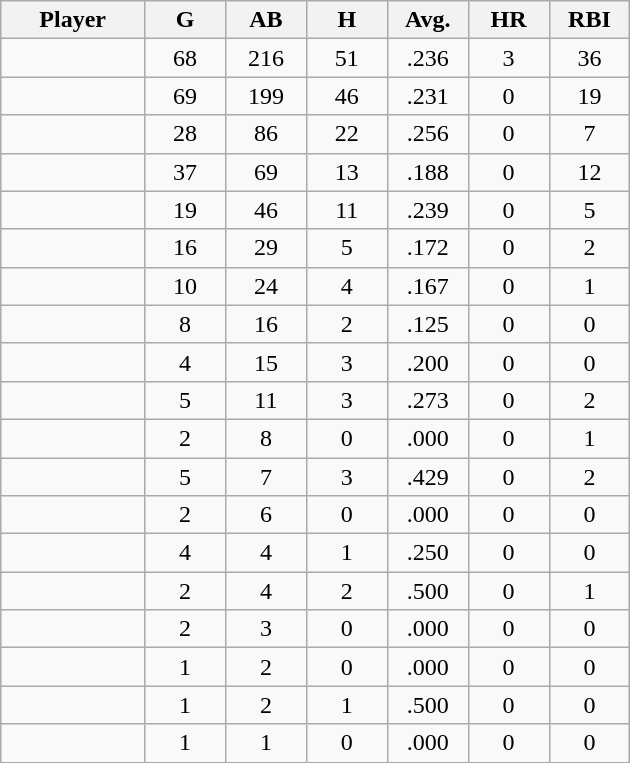<table class="wikitable sortable">
<tr>
<th bgcolor="#DDDDFF" width="16%">Player</th>
<th bgcolor="#DDDDFF" width="9%">G</th>
<th bgcolor="#DDDDFF" width="9%">AB</th>
<th bgcolor="#DDDDFF" width="9%">H</th>
<th bgcolor="#DDDDFF" width="9%">Avg.</th>
<th bgcolor="#DDDDFF" width="9%">HR</th>
<th bgcolor="#DDDDFF" width="9%">RBI</th>
</tr>
<tr align="center">
<td></td>
<td>68</td>
<td>216</td>
<td>51</td>
<td>.236</td>
<td>3</td>
<td>36</td>
</tr>
<tr align="center">
<td></td>
<td>69</td>
<td>199</td>
<td>46</td>
<td>.231</td>
<td>0</td>
<td>19</td>
</tr>
<tr align="center">
<td></td>
<td>28</td>
<td>86</td>
<td>22</td>
<td>.256</td>
<td>0</td>
<td>7</td>
</tr>
<tr align="center">
<td></td>
<td>37</td>
<td>69</td>
<td>13</td>
<td>.188</td>
<td>0</td>
<td>12</td>
</tr>
<tr align="center">
<td></td>
<td>19</td>
<td>46</td>
<td>11</td>
<td>.239</td>
<td>0</td>
<td>5</td>
</tr>
<tr align="center">
<td></td>
<td>16</td>
<td>29</td>
<td>5</td>
<td>.172</td>
<td>0</td>
<td>2</td>
</tr>
<tr align="center">
<td></td>
<td>10</td>
<td>24</td>
<td>4</td>
<td>.167</td>
<td>0</td>
<td>1</td>
</tr>
<tr align="center">
<td></td>
<td>8</td>
<td>16</td>
<td>2</td>
<td>.125</td>
<td>0</td>
<td>0</td>
</tr>
<tr align=center>
<td></td>
<td>4</td>
<td>15</td>
<td>3</td>
<td>.200</td>
<td>0</td>
<td>0</td>
</tr>
<tr align="center">
<td></td>
<td>5</td>
<td>11</td>
<td>3</td>
<td>.273</td>
<td>0</td>
<td>2</td>
</tr>
<tr align="center">
<td></td>
<td>2</td>
<td>8</td>
<td>0</td>
<td>.000</td>
<td>0</td>
<td>1</td>
</tr>
<tr align="center">
<td></td>
<td>5</td>
<td>7</td>
<td>3</td>
<td>.429</td>
<td>0</td>
<td>2</td>
</tr>
<tr align="center">
<td></td>
<td>2</td>
<td>6</td>
<td>0</td>
<td>.000</td>
<td>0</td>
<td>0</td>
</tr>
<tr align="center">
<td></td>
<td>4</td>
<td>4</td>
<td>1</td>
<td>.250</td>
<td>0</td>
<td>0</td>
</tr>
<tr align="center">
<td></td>
<td>2</td>
<td>4</td>
<td>2</td>
<td>.500</td>
<td>0</td>
<td>1</td>
</tr>
<tr align="center">
<td></td>
<td>2</td>
<td>3</td>
<td>0</td>
<td>.000</td>
<td>0</td>
<td>0</td>
</tr>
<tr align="center">
<td></td>
<td>1</td>
<td>2</td>
<td>0</td>
<td>.000</td>
<td>0</td>
<td>0</td>
</tr>
<tr align="center">
<td></td>
<td>1</td>
<td>2</td>
<td>1</td>
<td>.500</td>
<td>0</td>
<td>0</td>
</tr>
<tr align="center">
<td></td>
<td>1</td>
<td>1</td>
<td>0</td>
<td>.000</td>
<td>0</td>
<td>0</td>
</tr>
</table>
